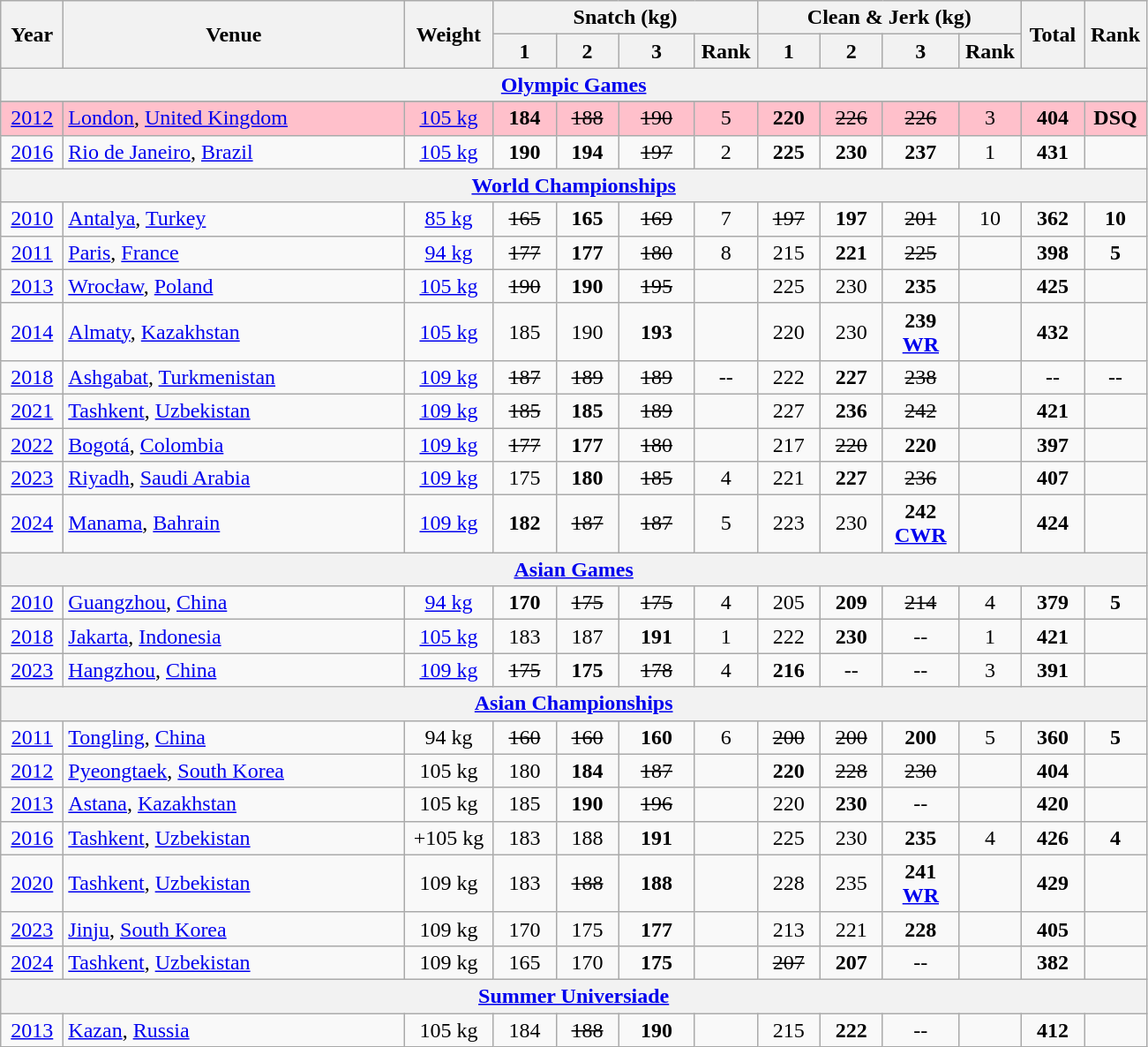<table class = "wikitable" style="text-align:center;">
<tr>
<th rowspan=2 width=40>Year</th>
<th rowspan=2 width=250>Venue</th>
<th rowspan=2 width=60>Weight</th>
<th colspan=4>Snatch (kg)</th>
<th colspan=4>Clean & Jerk (kg)</th>
<th rowspan=2 width=40>Total</th>
<th rowspan=2 width=40>Rank</th>
</tr>
<tr>
<th width=40>1</th>
<th width=40>2</th>
<th width=50>3</th>
<th width=40>Rank</th>
<th width=40>1</th>
<th width=40>2</th>
<th width=50>3</th>
<th width=40>Rank</th>
</tr>
<tr>
<th colspan=13><a href='#'>Olympic Games</a></th>
</tr>
<tr>
</tr>
<tr bgcolor=pink>
<td><a href='#'>2012</a></td>
<td align=left> <a href='#'>London</a>, <a href='#'>United Kingdom</a></td>
<td><a href='#'>105 kg</a></td>
<td><strong>184</strong></td>
<td><s>188</s></td>
<td><s>190</s></td>
<td>5</td>
<td><strong>220</strong></td>
<td><s>226</s></td>
<td><s>226</s></td>
<td>3</td>
<td><strong>404</strong></td>
<td><strong>DSQ</strong></td>
</tr>
<tr>
<td><a href='#'>2016</a></td>
<td align=left> <a href='#'>Rio de Janeiro</a>, <a href='#'>Brazil</a></td>
<td><a href='#'>105 kg</a></td>
<td><strong>190</strong></td>
<td><strong>194</strong></td>
<td><s>197</s></td>
<td>2</td>
<td><strong>225</strong></td>
<td><strong>230</strong></td>
<td><strong>237</strong> </td>
<td>1</td>
<td><strong>431</strong></td>
<td><strong></strong></td>
</tr>
<tr>
<th colspan=13><a href='#'>World Championships</a></th>
</tr>
<tr>
<td><a href='#'>2010</a></td>
<td align=left> <a href='#'>Antalya</a>, <a href='#'>Turkey</a></td>
<td><a href='#'>85 kg</a></td>
<td><s>165</s></td>
<td><strong>165</strong></td>
<td><s>169</s></td>
<td>7</td>
<td><s>197</s></td>
<td><strong>197</strong></td>
<td><s>201</s></td>
<td>10</td>
<td><strong>362</strong></td>
<td><strong>10</strong></td>
</tr>
<tr>
<td><a href='#'>2011</a></td>
<td align=left> <a href='#'>Paris</a>, <a href='#'>France</a></td>
<td><a href='#'>94 kg</a></td>
<td><s>177</s></td>
<td><strong>177</strong></td>
<td><s>180</s></td>
<td>8</td>
<td>215</td>
<td><strong>221</strong></td>
<td><s>225</s></td>
<td><strong></strong></td>
<td><strong>398</strong></td>
<td><strong>5</strong></td>
</tr>
<tr>
<td><a href='#'>2013</a></td>
<td align=left> <a href='#'>Wrocław</a>, <a href='#'>Poland</a></td>
<td><a href='#'>105 kg</a></td>
<td><s>190</s></td>
<td><strong>190</strong></td>
<td><s>195</s></td>
<td><strong></strong></td>
<td>225</td>
<td>230</td>
<td><strong>235</strong></td>
<td><strong></strong></td>
<td><strong>425</strong></td>
<td><strong></strong></td>
</tr>
<tr>
<td><a href='#'>2014</a></td>
<td align=left> <a href='#'>Almaty</a>, <a href='#'>Kazakhstan</a></td>
<td><a href='#'>105 kg</a></td>
<td>185</td>
<td>190</td>
<td><strong>193</strong></td>
<td><strong></strong></td>
<td>220</td>
<td>230</td>
<td><strong>239 <a href='#'>WR</a></strong></td>
<td><strong></strong></td>
<td><strong>432</strong></td>
<td><strong></strong></td>
</tr>
<tr>
<td><a href='#'>2018</a></td>
<td align=left> <a href='#'>Ashgabat</a>, <a href='#'>Turkmenistan</a></td>
<td><a href='#'>109 kg</a></td>
<td><s>187</s></td>
<td><s>189</s></td>
<td><s>189</s></td>
<td>--</td>
<td>222</td>
<td><strong>227</strong></td>
<td><s>238</s></td>
<td><strong></strong></td>
<td>--</td>
<td>--</td>
</tr>
<tr>
<td><a href='#'>2021</a></td>
<td align=left> <a href='#'>Tashkent</a>, <a href='#'>Uzbekistan</a></td>
<td><a href='#'>109 kg</a></td>
<td><s>185</s></td>
<td><strong>185</strong></td>
<td><s>189</s></td>
<td></td>
<td>227</td>
<td><strong>236</strong></td>
<td><s>242</s></td>
<td></td>
<td><strong>421</strong></td>
<td></td>
</tr>
<tr>
<td><a href='#'>2022</a></td>
<td align=left> <a href='#'>Bogotá</a>, <a href='#'>Colombia</a></td>
<td><a href='#'>109 kg</a></td>
<td><s>177</s></td>
<td><strong>177</strong></td>
<td><s>180</s></td>
<td></td>
<td>217</td>
<td><s>220</s></td>
<td><strong>220</strong></td>
<td></td>
<td><strong>397</strong></td>
<td></td>
</tr>
<tr>
<td><a href='#'>2023</a></td>
<td align=left> <a href='#'>Riyadh</a>, <a href='#'>Saudi Arabia</a></td>
<td><a href='#'>109 kg</a></td>
<td>175</td>
<td><strong>180</strong></td>
<td><s>185</s></td>
<td>4</td>
<td>221</td>
<td><strong>227</strong></td>
<td><s>236</s></td>
<td></td>
<td><strong>407</strong></td>
<td></td>
</tr>
<tr>
<td><a href='#'>2024</a></td>
<td align=left> <a href='#'>Manama</a>, <a href='#'>Bahrain</a></td>
<td><a href='#'>109 kg</a></td>
<td><strong>182</strong></td>
<td><s>187</s></td>
<td><s>187</s></td>
<td>5</td>
<td>223</td>
<td>230</td>
<td><strong>242 <a href='#'>CWR</a></strong></td>
<td></td>
<td><strong>424</strong></td>
<td></td>
</tr>
<tr>
<th colspan=13><a href='#'>Asian Games</a></th>
</tr>
<tr>
<td><a href='#'>2010</a></td>
<td align=left> <a href='#'>Guangzhou</a>, <a href='#'>China</a></td>
<td><a href='#'>94 kg</a></td>
<td><strong>170</strong></td>
<td><s>175</s></td>
<td><s>175</s></td>
<td>4</td>
<td>205</td>
<td><strong>209</strong></td>
<td><s>214</s></td>
<td>4</td>
<td><strong>379</strong></td>
<td><strong>5</strong></td>
</tr>
<tr>
<td><a href='#'>2018</a></td>
<td align=left> <a href='#'>Jakarta</a>, <a href='#'>Indonesia</a></td>
<td><a href='#'>105 kg</a></td>
<td>183</td>
<td>187</td>
<td><strong>191</strong></td>
<td>1</td>
<td>222</td>
<td><strong>230</strong></td>
<td>--</td>
<td>1</td>
<td><strong>421</strong></td>
<td></td>
</tr>
<tr>
<td><a href='#'>2023</a></td>
<td align=left> <a href='#'>Hangzhou</a>, <a href='#'>China</a></td>
<td><a href='#'>109 kg</a></td>
<td><s>175</s></td>
<td><strong>175</strong></td>
<td><s>178</s></td>
<td>4</td>
<td><strong>216</strong></td>
<td>--</td>
<td>--</td>
<td>3</td>
<td><strong>391</strong></td>
<td></td>
</tr>
<tr>
<th colspan=13><a href='#'>Asian Championships</a></th>
</tr>
<tr>
<td><a href='#'>2011</a></td>
<td align=left> <a href='#'>Tongling</a>, <a href='#'>China</a></td>
<td>94 kg</td>
<td><s>160</s></td>
<td><s>160</s></td>
<td><strong>160</strong></td>
<td>6</td>
<td><s>200</s></td>
<td><s>200</s></td>
<td><strong>200</strong></td>
<td>5</td>
<td><strong>360</strong></td>
<td><strong>5</strong></td>
</tr>
<tr>
<td><a href='#'>2012</a></td>
<td align=left> <a href='#'>Pyeongtaek</a>, <a href='#'>South Korea</a></td>
<td>105 kg</td>
<td>180</td>
<td><strong>184</strong></td>
<td><s>187</s></td>
<td><strong></strong></td>
<td><strong>220</strong></td>
<td><s>228</s></td>
<td><s>230</s></td>
<td><strong></strong></td>
<td><strong>404</strong></td>
<td><strong></strong></td>
</tr>
<tr>
<td><a href='#'>2013</a></td>
<td align=left> <a href='#'>Astana</a>, <a href='#'>Kazakhstan</a></td>
<td>105 kg</td>
<td>185</td>
<td><strong>190</strong></td>
<td><s>196</s></td>
<td><strong></strong></td>
<td>220</td>
<td><strong>230</strong></td>
<td>--</td>
<td><strong></strong></td>
<td><strong>420</strong></td>
<td><strong></strong></td>
</tr>
<tr>
<td><a href='#'>2016</a></td>
<td align=left> <a href='#'>Tashkent</a>, <a href='#'>Uzbekistan</a></td>
<td>+105 kg</td>
<td>183</td>
<td>188</td>
<td><strong>191</strong></td>
<td><strong></strong></td>
<td>225</td>
<td>230</td>
<td><strong>235</strong></td>
<td>4</td>
<td><strong>426</strong></td>
<td><strong>4</strong></td>
</tr>
<tr>
<td><a href='#'>2020</a></td>
<td align=left> <a href='#'>Tashkent</a>, <a href='#'>Uzbekistan</a></td>
<td>109 kg</td>
<td>183</td>
<td><s>188</s></td>
<td><strong>188</strong></td>
<td><strong></strong></td>
<td>228</td>
<td>235</td>
<td><strong>241 <a href='#'>WR</a></strong></td>
<td></td>
<td><strong>429</strong></td>
<td><strong></strong></td>
</tr>
<tr>
<td><a href='#'>2023</a></td>
<td align=left> <a href='#'>Jinju</a>, <a href='#'>South Korea</a></td>
<td>109 kg</td>
<td>170</td>
<td>175</td>
<td><strong>177</strong></td>
<td><strong></strong></td>
<td>213</td>
<td>221</td>
<td><strong>228</strong></td>
<td></td>
<td><strong>405</strong></td>
<td><strong></strong></td>
</tr>
<tr>
<td><a href='#'>2024</a></td>
<td align=left> <a href='#'>Tashkent</a>, <a href='#'>Uzbekistan</a></td>
<td>109 kg</td>
<td>165</td>
<td>170</td>
<td><strong>175</strong></td>
<td><strong></strong></td>
<td><s>207</s></td>
<td><strong>207</strong></td>
<td>--</td>
<td></td>
<td><strong>382</strong></td>
<td><strong></strong></td>
</tr>
<tr>
<th colspan=13><a href='#'>Summer Universiade</a></th>
</tr>
<tr>
<td><a href='#'>2013</a></td>
<td align=left> <a href='#'>Kazan</a>, <a href='#'>Russia</a></td>
<td>105 kg</td>
<td>184</td>
<td><s>188</s></td>
<td><strong>190</strong></td>
<td><strong></strong></td>
<td>215</td>
<td><strong>222</strong></td>
<td>--</td>
<td><strong></strong></td>
<td><strong>412</strong></td>
<td><strong></strong></td>
</tr>
</table>
